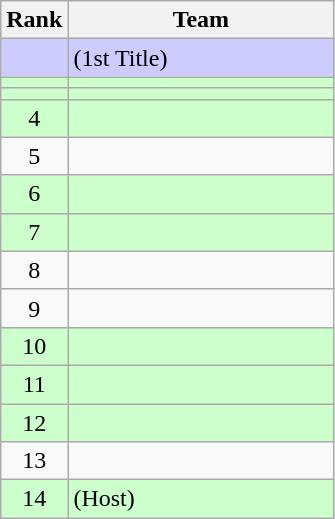<table class="wikitable">
<tr>
<th>Rank</th>
<th width=170>Team</th>
</tr>
<tr bgcolor=ccccff>
<td align=center></td>
<td> (1st Title)</td>
</tr>
<tr bgcolor=#ccffcc>
<td align=center></td>
<td></td>
</tr>
<tr bgcolor=#ccffcc>
<td align=center></td>
<td></td>
</tr>
<tr bgcolor=#ccffcc>
<td align=center>4</td>
<td></td>
</tr>
<tr>
<td align=center>5</td>
<td></td>
</tr>
<tr bgcolor=#ccffcc>
<td align=center>6</td>
<td></td>
</tr>
<tr bgcolor=#ccffcc>
<td align=center>7</td>
<td></td>
</tr>
<tr>
<td align=center>8</td>
<td></td>
</tr>
<tr>
<td align=center>9</td>
<td></td>
</tr>
<tr bgcolor=#ccffcc>
<td align=center>10</td>
<td></td>
</tr>
<tr bgcolor=#ccffcc>
<td align=center>11</td>
<td></td>
</tr>
<tr bgcolor=#ccffcc>
<td align=center>12</td>
<td></td>
</tr>
<tr>
<td align=center>13</td>
<td></td>
</tr>
<tr bgcolor=#ccffcc>
<td align=center>14</td>
<td> (Host)</td>
</tr>
</table>
